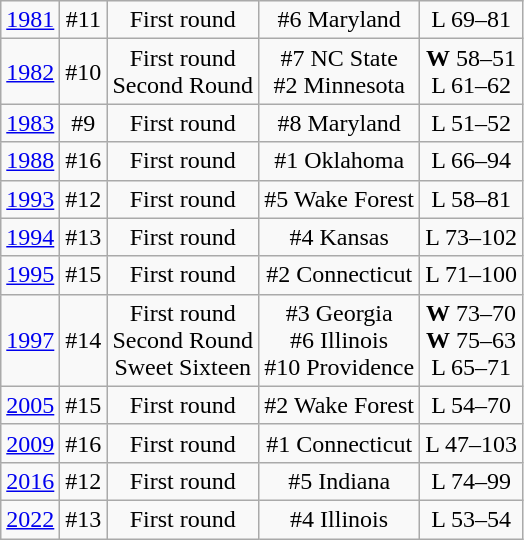<table class="wikitable">
<tr align="center">
<td><a href='#'>1981</a></td>
<td>#11</td>
<td>First round</td>
<td>#6 Maryland</td>
<td>L 69–81</td>
</tr>
<tr align="center">
<td><a href='#'>1982</a></td>
<td>#10</td>
<td>First round<br>Second Round</td>
<td>#7 NC State<br>#2 Minnesota</td>
<td><strong>W</strong> 58–51<br>L 61–62</td>
</tr>
<tr align="center">
<td><a href='#'>1983</a></td>
<td>#9</td>
<td>First round</td>
<td>#8 Maryland</td>
<td>L 51–52</td>
</tr>
<tr align="center">
<td><a href='#'>1988</a></td>
<td>#16</td>
<td>First round</td>
<td>#1 Oklahoma</td>
<td>L 66–94</td>
</tr>
<tr align="center">
<td><a href='#'>1993</a></td>
<td>#12</td>
<td>First round</td>
<td>#5 Wake Forest</td>
<td>L 58–81</td>
</tr>
<tr align="center">
<td><a href='#'>1994</a></td>
<td>#13</td>
<td>First round</td>
<td>#4 Kansas</td>
<td>L 73–102</td>
</tr>
<tr align="center">
<td><a href='#'>1995</a></td>
<td>#15</td>
<td>First round</td>
<td>#2 Connecticut</td>
<td>L 71–100</td>
</tr>
<tr align="center">
<td><a href='#'>1997</a></td>
<td>#14</td>
<td>First round<br>Second Round<br>Sweet Sixteen</td>
<td>#3 Georgia<br>#6 Illinois<br>#10 Providence</td>
<td><strong>W</strong> 73–70<br><strong>W</strong> 75–63<br>L 65–71</td>
</tr>
<tr align="center">
<td><a href='#'>2005</a></td>
<td>#15</td>
<td>First round</td>
<td>#2 Wake Forest</td>
<td>L 54–70</td>
</tr>
<tr align="center">
<td><a href='#'>2009</a></td>
<td>#16</td>
<td>First round</td>
<td>#1 Connecticut</td>
<td>L 47–103</td>
</tr>
<tr align="center">
<td><a href='#'>2016</a></td>
<td>#12</td>
<td>First round</td>
<td>#5 Indiana</td>
<td>L 74–99</td>
</tr>
<tr align="center">
<td><a href='#'>2022</a></td>
<td>#13</td>
<td>First round</td>
<td>#4 Illinois</td>
<td>L 53–54</td>
</tr>
</table>
